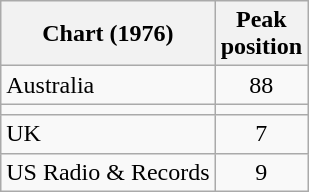<table class="wikitable sortable">
<tr>
<th>Chart (1976)</th>
<th>Peak<br>position</th>
</tr>
<tr>
<td>Australia</td>
<td style="text-align:center;">88</td>
</tr>
<tr>
<td></td>
</tr>
<tr>
<td>UK</td>
<td style="text-align:center;">7</td>
</tr>
<tr>
<td>US Radio & Records</td>
<td style="text-align:center;">9</td>
</tr>
</table>
